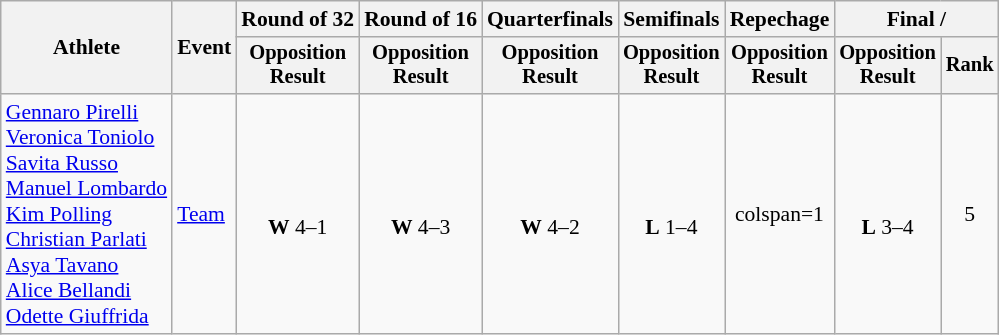<table class="wikitable" style="font-size:90%">
<tr>
<th rowspan="2">Athlete</th>
<th rowspan="2">Event</th>
<th>Round of 32</th>
<th>Round of 16</th>
<th>Quarterfinals</th>
<th>Semifinals</th>
<th>Repechage</th>
<th colspan=2>Final / </th>
</tr>
<tr style="font-size:95%">
<th>Opposition<br>Result</th>
<th>Opposition<br>Result</th>
<th>Opposition<br>Result</th>
<th>Opposition<br>Result</th>
<th>Opposition<br>Result</th>
<th>Opposition<br>Result</th>
<th>Rank</th>
</tr>
<tr align=center>
<td align=left><a href='#'>Gennaro Pirelli</a><br><a href='#'>Veronica Toniolo</a><br><a href='#'>Savita Russo</a><br><a href='#'>Manuel Lombardo</a><br><a href='#'>Kim Polling</a><br><a href='#'>Christian Parlati</a><br><a href='#'>Asya Tavano</a><br><a href='#'>Alice Bellandi</a><br><a href='#'>Odette Giuffrida</a></td>
<td align=left><a href='#'>Team</a></td>
<td><br><strong>W</strong> 4–1</td>
<td><br><strong>W</strong> 4–3</td>
<td><br><strong>W</strong> 4–2</td>
<td><br><strong>L</strong> 1–4</td>
<td>colspan=1 </td>
<td><br><strong>L</strong> 3–4</td>
<td>5</td>
</tr>
</table>
